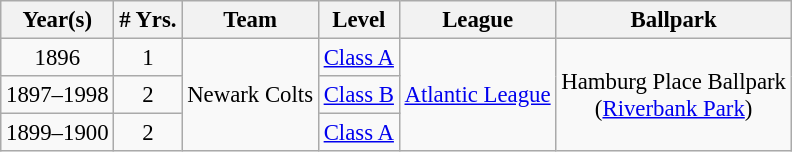<table class="wikitable" style="text-align:center; font-size: 95%;">
<tr>
<th>Year(s)</th>
<th># Yrs.</th>
<th>Team</th>
<th>Level</th>
<th>League</th>
<th>Ballpark</th>
</tr>
<tr>
<td>1896</td>
<td>1</td>
<td rowspan=3>Newark Colts</td>
<td><a href='#'>Class A</a></td>
<td rowspan=3><a href='#'>Atlantic League</a></td>
<td rowspan=3>Hamburg Place Ballpark<br>(<a href='#'>Riverbank Park</a>)</td>
</tr>
<tr>
<td>1897–1998</td>
<td>2</td>
<td><a href='#'>Class B</a></td>
</tr>
<tr>
<td>1899–1900</td>
<td>2</td>
<td><a href='#'>Class A</a></td>
</tr>
</table>
